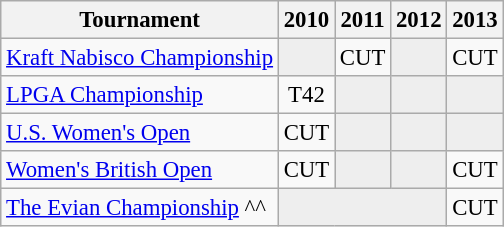<table class="wikitable" style="font-size:95%;text-align:center;">
<tr>
<th>Tournament</th>
<th>2010</th>
<th>2011</th>
<th>2012</th>
<th>2013</th>
</tr>
<tr>
<td align=left><a href='#'>Kraft Nabisco Championship</a></td>
<td style="background:#eeeeee;"></td>
<td>CUT</td>
<td style="background:#eeeeee;"></td>
<td>CUT</td>
</tr>
<tr>
<td align=left><a href='#'>LPGA Championship</a></td>
<td>T42</td>
<td style="background:#eeeeee;"></td>
<td style="background:#eeeeee;"></td>
<td style="background:#eeeeee;"></td>
</tr>
<tr>
<td align=left><a href='#'>U.S. Women's Open</a></td>
<td>CUT</td>
<td style="background:#eeeeee;"></td>
<td style="background:#eeeeee;"></td>
<td style="background:#eeeeee;"></td>
</tr>
<tr>
<td align=left><a href='#'>Women's British Open</a></td>
<td>CUT</td>
<td style="background:#eeeeee;"></td>
<td style="background:#eeeeee;"></td>
<td>CUT</td>
</tr>
<tr>
<td align=left><a href='#'>The Evian Championship</a> ^^</td>
<td style="background:#eeeeee;" colspan=3></td>
<td>CUT</td>
</tr>
</table>
